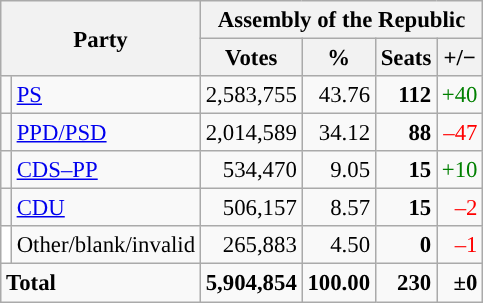<table class="wikitable" style="text-align:right; font-size:95%;">
<tr>
<th colspan="2" rowspan="2">Party</th>
<th colspan="4">Assembly of the Republic</th>
</tr>
<tr>
<th>Votes</th>
<th>%</th>
<th>Seats</th>
<th>+/−</th>
</tr>
<tr>
<td style="background:"></td>
<td align="left"><a href='#'>PS</a></td>
<td>2,583,755</td>
<td>43.76</td>
<td><strong>112</strong></td>
<td style="color:green;">+40</td>
</tr>
<tr>
<td style="background:"></td>
<td align="left"><a href='#'>PPD/PSD</a></td>
<td>2,014,589</td>
<td>34.12</td>
<td><strong>88</strong></td>
<td style="color:red;">–47</td>
</tr>
<tr>
<td style="background:"></td>
<td align="left"><a href='#'>CDS–PP</a></td>
<td>534,470</td>
<td>9.05</td>
<td><strong>15</strong></td>
<td style="color:green;">+10</td>
</tr>
<tr>
<td style="background:"></td>
<td align="left"><a href='#'>CDU</a></td>
<td>506,157</td>
<td>8.57</td>
<td><strong>15</strong></td>
<td style="color:red;">–2</td>
</tr>
<tr>
<td style="background:white;"></td>
<td align="left">Other/blank/invalid</td>
<td>265,883</td>
<td>4.50</td>
<td><strong>0</strong></td>
<td style="color:red;">–1</td>
</tr>
<tr style="font-weight:bold">
<td colspan="2" align="left">Total</td>
<td>5,904,854</td>
<td>100.00</td>
<td>230</td>
<td>±0</td>
</tr>
</table>
